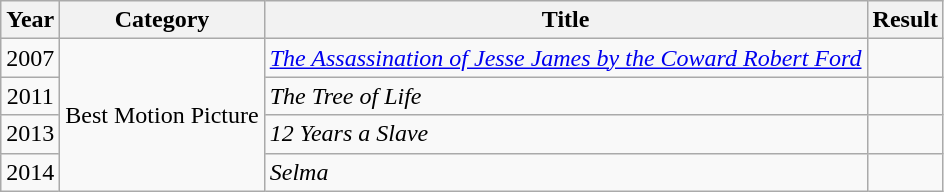<table class="wikitable" style="font-size: 100%">
<tr>
<th>Year</th>
<th>Category</th>
<th>Title</th>
<th>Result</th>
</tr>
<tr>
<td style="text-align:center;">2007</td>
<td rowspan="4">Best Motion Picture</td>
<td><em><a href='#'>The Assassination of Jesse James by the Coward Robert Ford</a></em></td>
<td></td>
</tr>
<tr>
<td style="text-align:center;">2011</td>
<td><em>The Tree of Life</em></td>
<td></td>
</tr>
<tr>
<td style="text-align:center;">2013</td>
<td><em>12 Years a Slave</em></td>
<td></td>
</tr>
<tr>
<td style="text-align:center;">2014</td>
<td><em>Selma</em></td>
<td></td>
</tr>
</table>
